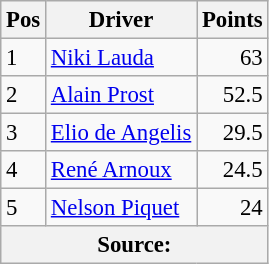<table class="wikitable" style="font-size: 95%;">
<tr>
<th>Pos</th>
<th>Driver</th>
<th>Points</th>
</tr>
<tr>
<td>1</td>
<td> <a href='#'>Niki Lauda</a></td>
<td align="right">63</td>
</tr>
<tr>
<td>2</td>
<td> <a href='#'>Alain Prost</a></td>
<td align="right">52.5</td>
</tr>
<tr>
<td>3</td>
<td> <a href='#'>Elio de Angelis</a></td>
<td align="right">29.5</td>
</tr>
<tr>
<td>4</td>
<td> <a href='#'>René Arnoux</a></td>
<td align="right">24.5</td>
</tr>
<tr>
<td>5</td>
<td> <a href='#'>Nelson Piquet</a></td>
<td align="right">24</td>
</tr>
<tr>
<th colspan=4>Source: </th>
</tr>
</table>
